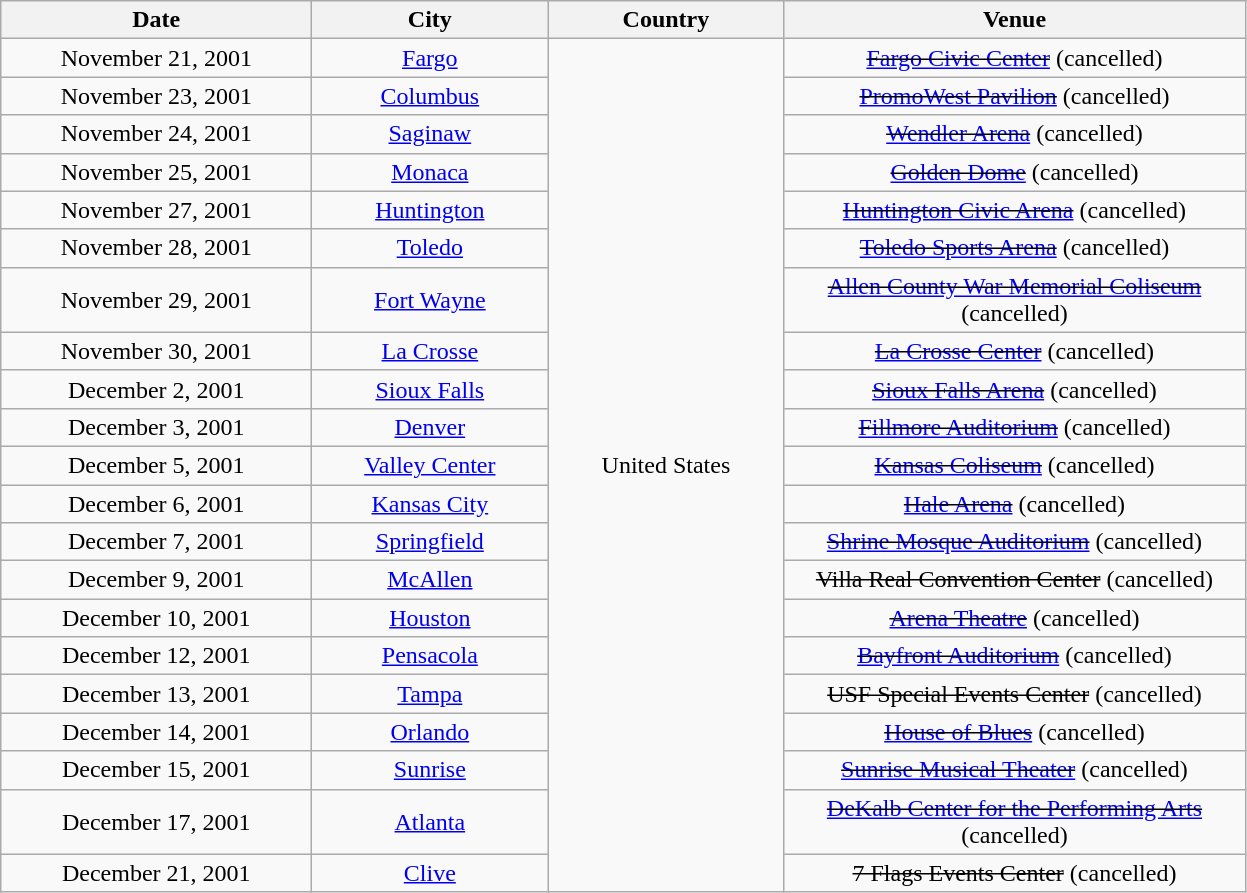<table class="wikitable" style="text-align:center;">
<tr>
<th width="200">Date</th>
<th width="150">City</th>
<th width="150">Country</th>
<th width="300">Venue</th>
</tr>
<tr>
<td>November 21, 2001</td>
<td><a href='#'>Fargo</a></td>
<td rowspan="21">United States</td>
<td><s><a href='#'>Fargo Civic Center</a></s> (cancelled)</td>
</tr>
<tr>
<td>November 23, 2001</td>
<td><a href='#'>Columbus</a></td>
<td><s><a href='#'>PromoWest Pavilion</a></s> (cancelled)</td>
</tr>
<tr>
<td>November 24, 2001</td>
<td><a href='#'>Saginaw</a></td>
<td><s><a href='#'>Wendler Arena</a></s> (cancelled)</td>
</tr>
<tr>
<td>November 25, 2001</td>
<td><a href='#'>Monaca</a></td>
<td><s><a href='#'>Golden Dome</a></s> (cancelled)</td>
</tr>
<tr>
<td>November 27, 2001</td>
<td><a href='#'>Huntington</a></td>
<td><s><a href='#'>Huntington Civic Arena</a></s> (cancelled)</td>
</tr>
<tr>
<td>November 28, 2001</td>
<td><a href='#'>Toledo</a></td>
<td><s><a href='#'>Toledo Sports Arena</a></s> (cancelled)</td>
</tr>
<tr>
<td>November 29, 2001</td>
<td><a href='#'>Fort Wayne</a></td>
<td><s><a href='#'>Allen County War Memorial Coliseum</a></s> (cancelled)</td>
</tr>
<tr>
<td>November 30, 2001</td>
<td><a href='#'>La Crosse</a></td>
<td><s><a href='#'>La Crosse Center</a></s> (cancelled)</td>
</tr>
<tr>
<td>December 2, 2001</td>
<td><a href='#'>Sioux Falls</a></td>
<td><s><a href='#'>Sioux Falls Arena</a></s> (cancelled)</td>
</tr>
<tr>
<td>December 3, 2001</td>
<td><a href='#'>Denver</a></td>
<td><s><a href='#'>Fillmore Auditorium</a></s> (cancelled)</td>
</tr>
<tr>
<td>December 5, 2001</td>
<td><a href='#'>Valley Center</a></td>
<td><s><a href='#'>Kansas Coliseum</a></s> (cancelled)</td>
</tr>
<tr>
<td>December 6, 2001</td>
<td><a href='#'>Kansas City</a></td>
<td><s><a href='#'>Hale Arena</a></s> (cancelled)</td>
</tr>
<tr>
<td>December 7, 2001</td>
<td><a href='#'>Springfield</a></td>
<td><s><a href='#'>Shrine Mosque Auditorium</a></s> (cancelled)</td>
</tr>
<tr>
<td>December 9, 2001</td>
<td><a href='#'>McAllen</a></td>
<td><s>Villa Real Convention Center</s> (cancelled)</td>
</tr>
<tr>
<td>December 10, 2001</td>
<td><a href='#'>Houston</a></td>
<td><s><a href='#'>Arena Theatre</a></s> (cancelled)</td>
</tr>
<tr>
<td>December 12, 2001</td>
<td><a href='#'>Pensacola</a></td>
<td><s><a href='#'>Bayfront Auditorium</a></s> (cancelled)</td>
</tr>
<tr>
<td>December 13, 2001</td>
<td><a href='#'>Tampa</a></td>
<td><s>USF Special Events Center</s> (cancelled)</td>
</tr>
<tr>
<td>December 14, 2001</td>
<td><a href='#'>Orlando</a></td>
<td><s><a href='#'>House of Blues</a></s> (cancelled)</td>
</tr>
<tr>
<td>December 15, 2001</td>
<td><a href='#'>Sunrise</a></td>
<td><s><a href='#'>Sunrise Musical Theater</a></s> (cancelled)</td>
</tr>
<tr>
<td>December 17, 2001</td>
<td><a href='#'>Atlanta</a></td>
<td><s><a href='#'>DeKalb Center for the Performing Arts</a></s> (cancelled)</td>
</tr>
<tr>
<td>December 21, 2001</td>
<td><a href='#'>Clive</a></td>
<td><s>7 Flags Events Center</s> (cancelled)</td>
</tr>
</table>
